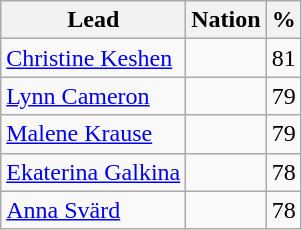<table class="wikitable">
<tr>
<th>Lead</th>
<th>Nation</th>
<th>%</th>
</tr>
<tr>
<td><a href='#'>Christine Keshen</a></td>
<td></td>
<td>81</td>
</tr>
<tr>
<td><a href='#'>Lynn Cameron</a></td>
<td></td>
<td>79</td>
</tr>
<tr>
<td><a href='#'>Malene Krause</a></td>
<td></td>
<td>79</td>
</tr>
<tr>
<td><a href='#'>Ekaterina Galkina</a></td>
<td></td>
<td>78</td>
</tr>
<tr>
<td><a href='#'>Anna Svärd</a></td>
<td></td>
<td>78</td>
</tr>
</table>
